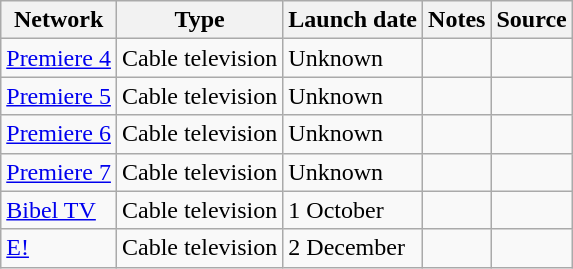<table class="wikitable sortable">
<tr>
<th>Network</th>
<th>Type</th>
<th>Launch date</th>
<th>Notes</th>
<th>Source</th>
</tr>
<tr>
<td><a href='#'>Premiere 4</a></td>
<td>Cable television</td>
<td>Unknown</td>
<td></td>
<td></td>
</tr>
<tr>
<td><a href='#'>Premiere 5</a></td>
<td>Cable television</td>
<td>Unknown</td>
<td></td>
<td></td>
</tr>
<tr>
<td><a href='#'>Premiere 6</a></td>
<td>Cable television</td>
<td>Unknown</td>
<td></td>
<td></td>
</tr>
<tr>
<td><a href='#'>Premiere 7</a></td>
<td>Cable television</td>
<td>Unknown</td>
<td></td>
<td></td>
</tr>
<tr>
<td><a href='#'>Bibel TV</a></td>
<td>Cable television</td>
<td>1 October</td>
<td></td>
<td></td>
</tr>
<tr>
<td><a href='#'>E!</a></td>
<td>Cable television</td>
<td>2 December</td>
<td></td>
<td></td>
</tr>
</table>
